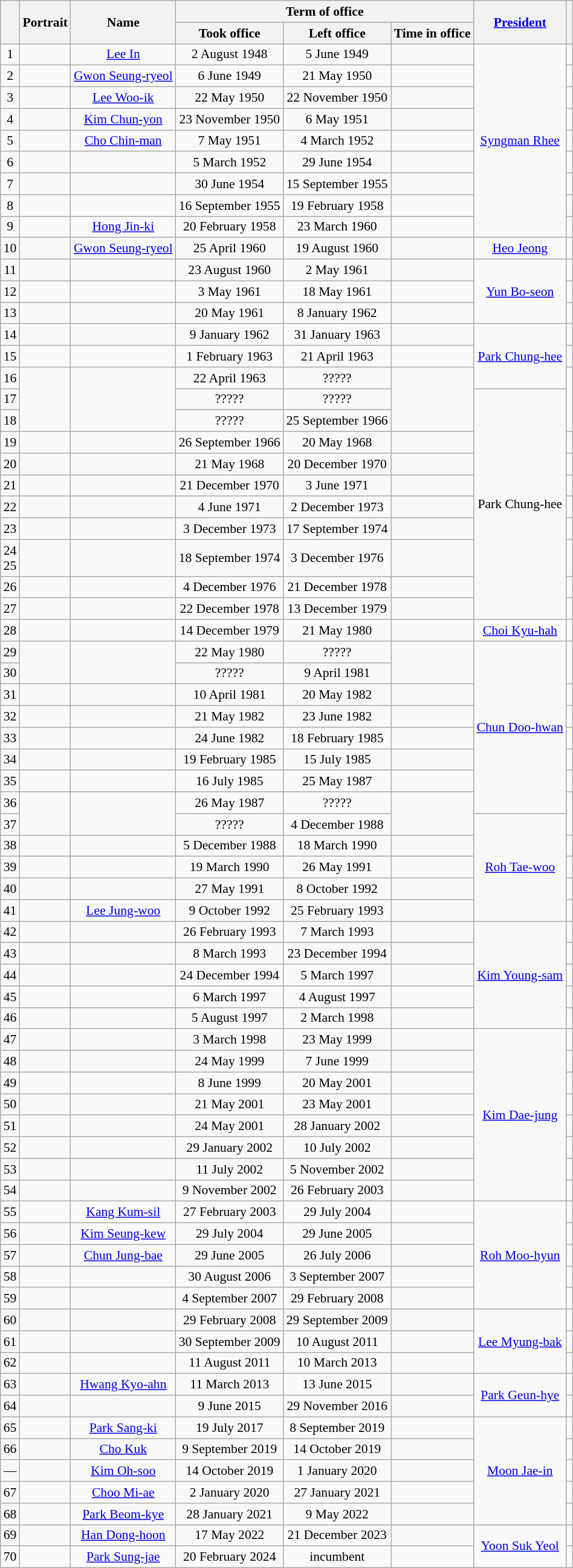<table class="wikitable sortable" style="font-size:90%; text-align:center">
<tr>
<th rowspan="2"></th>
<th rowspan="2">Portrait</th>
<th rowspan="2">Name</th>
<th colspan="3">Term of office</th>
<th rowspan="2"><a href='#'>President</a></th>
<th rowspan="2"></th>
</tr>
<tr>
<th>Took office</th>
<th>Left office</th>
<th>Time in office</th>
</tr>
<tr>
<td>1</td>
<td></td>
<td><a href='#'>Lee In</a></td>
<td>2 August 1948</td>
<td>5 June 1949</td>
<td></td>
<td rowspan="9"><a href='#'>Syngman Rhee</a></td>
<td></td>
</tr>
<tr>
<td>2</td>
<td></td>
<td><a href='#'>Gwon Seung-ryeol</a></td>
<td>6 June 1949</td>
<td>21 May 1950</td>
<td></td>
<td></td>
</tr>
<tr>
<td>3</td>
<td></td>
<td><a href='#'>Lee Woo-ik</a></td>
<td>22 May 1950</td>
<td>22 November 1950</td>
<td></td>
<td></td>
</tr>
<tr>
<td>4</td>
<td></td>
<td><a href='#'>Kim Chun-yon</a></td>
<td>23 November 1950</td>
<td>6 May 1951</td>
<td></td>
<td></td>
</tr>
<tr>
<td>5</td>
<td></td>
<td><a href='#'>Cho Chin-man</a></td>
<td>7 May 1951</td>
<td>4 March 1952</td>
<td></td>
<td></td>
</tr>
<tr>
<td>6</td>
<td></td>
<td></td>
<td>5 March 1952</td>
<td>29 June 1954</td>
<td></td>
<td></td>
</tr>
<tr>
<td>7</td>
<td></td>
<td></td>
<td>30 June 1954</td>
<td>15 September 1955</td>
<td></td>
<td></td>
</tr>
<tr>
<td>8</td>
<td></td>
<td></td>
<td>16 September 1955</td>
<td>19 February 1958</td>
<td></td>
<td></td>
</tr>
<tr>
<td>9</td>
<td></td>
<td><a href='#'>Hong Jin-ki</a></td>
<td>20 February 1958</td>
<td>23 March 1960</td>
<td></td>
<td></td>
</tr>
<tr>
<td>10</td>
<td></td>
<td><a href='#'>Gwon Seung-ryeol</a></td>
<td>25 April 1960</td>
<td>19 August 1960</td>
<td></td>
<td><a href='#'>Heo Jeong </a></td>
<td></td>
</tr>
<tr>
<td>11</td>
<td></td>
<td></td>
<td>23 August 1960</td>
<td>2 May 1961</td>
<td></td>
<td rowspan="3"><a href='#'>Yun Bo-seon</a></td>
<td></td>
</tr>
<tr>
<td>12</td>
<td></td>
<td></td>
<td>3 May 1961</td>
<td>18 May 1961</td>
<td></td>
<td></td>
</tr>
<tr>
<td>13</td>
<td></td>
<td></td>
<td>20 May 1961</td>
<td>8 January 1962</td>
<td></td>
<td></td>
</tr>
<tr>
<td>14</td>
<td></td>
<td></td>
<td>9 January 1962</td>
<td>31 January 1963</td>
<td></td>
<td rowspan="3"><a href='#'>Park Chung-hee </a></td>
<td></td>
</tr>
<tr>
<td>15</td>
<td></td>
<td></td>
<td>1 February 1963</td>
<td>21 April 1963</td>
<td></td>
<td></td>
</tr>
<tr>
<td>16</td>
<td rowspan="3"></td>
<td rowspan="3"></td>
<td>22 April 1963</td>
<td>?????</td>
<td rowspan="3"></td>
<td rowspan="3"></td>
</tr>
<tr>
<td>17</td>
<td>?????</td>
<td>?????</td>
<td rowspan="10">Park Chung-hee</td>
</tr>
<tr>
<td>18</td>
<td>?????</td>
<td>25 September 1966</td>
</tr>
<tr>
<td>19</td>
<td></td>
<td></td>
<td>26 September 1966</td>
<td>20 May 1968</td>
<td></td>
<td></td>
</tr>
<tr>
<td>20</td>
<td></td>
<td></td>
<td>21 May 1968</td>
<td>20 December 1970</td>
<td></td>
<td></td>
</tr>
<tr>
<td>21</td>
<td></td>
<td></td>
<td>21 December 1970</td>
<td>3 June 1971</td>
<td></td>
<td></td>
</tr>
<tr>
<td>22</td>
<td></td>
<td></td>
<td>4 June 1971</td>
<td>2 December 1973</td>
<td></td>
<td></td>
</tr>
<tr>
<td>23</td>
<td></td>
<td></td>
<td>3 December 1973</td>
<td>17 September 1974</td>
<td></td>
<td></td>
</tr>
<tr>
<td>24<br>25</td>
<td></td>
<td></td>
<td>18 September 1974</td>
<td>3 December 1976</td>
<td></td>
<td></td>
</tr>
<tr>
<td>26</td>
<td></td>
<td></td>
<td>4 December 1976</td>
<td>21 December 1978</td>
<td></td>
<td></td>
</tr>
<tr>
<td>27</td>
<td></td>
<td></td>
<td>22 December 1978</td>
<td>13 December 1979</td>
<td></td>
<td></td>
</tr>
<tr>
<td>28</td>
<td></td>
<td></td>
<td>14 December 1979</td>
<td>21 May 1980</td>
<td></td>
<td><a href='#'>Choi Kyu-hah</a></td>
<td></td>
</tr>
<tr>
<td>29</td>
<td rowspan=2></td>
<td rowspan=2></td>
<td>22 May 1980</td>
<td>?????</td>
<td rowspan=2></td>
<td rowspan="8"><a href='#'>Chun Doo-hwan</a></td>
<td rowspan=2></td>
</tr>
<tr>
<td>30</td>
<td>?????</td>
<td>9 April 1981</td>
</tr>
<tr>
<td>31</td>
<td></td>
<td></td>
<td>10 April 1981</td>
<td>20 May 1982</td>
<td></td>
<td></td>
</tr>
<tr>
<td>32</td>
<td></td>
<td></td>
<td>21 May 1982</td>
<td>23 June 1982</td>
<td></td>
<td></td>
</tr>
<tr>
<td>33</td>
<td></td>
<td></td>
<td>24 June 1982</td>
<td>18 February 1985</td>
<td></td>
<td></td>
</tr>
<tr>
<td>34</td>
<td></td>
<td></td>
<td>19 February 1985</td>
<td>15 July 1985</td>
<td></td>
<td></td>
</tr>
<tr>
<td>35</td>
<td></td>
<td></td>
<td>16 July 1985</td>
<td>25 May 1987</td>
<td></td>
<td></td>
</tr>
<tr>
<td>36</td>
<td rowspan=2></td>
<td rowspan=2></td>
<td>26 May 1987</td>
<td>?????</td>
<td rowspan=2></td>
<td rowspan=2></td>
</tr>
<tr>
<td>37</td>
<td>?????</td>
<td>4 December 1988</td>
<td rowspan="5"><a href='#'>Roh Tae-woo</a></td>
</tr>
<tr>
<td>38</td>
<td></td>
<td></td>
<td>5 December 1988</td>
<td>18 March 1990</td>
<td></td>
<td></td>
</tr>
<tr>
<td>39</td>
<td></td>
<td></td>
<td>19 March 1990</td>
<td>26 May 1991</td>
<td></td>
<td></td>
</tr>
<tr>
<td>40</td>
<td></td>
<td></td>
<td>27 May 1991</td>
<td>8 October 1992</td>
<td></td>
<td></td>
</tr>
<tr>
<td>41</td>
<td></td>
<td><a href='#'>Lee Jung-woo</a></td>
<td>9 October 1992</td>
<td>25 February 1993</td>
<td></td>
<td></td>
</tr>
<tr>
<td>42</td>
<td></td>
<td></td>
<td>26 February 1993</td>
<td>7 March 1993</td>
<td></td>
<td rowspan="5"><a href='#'>Kim Young-sam</a></td>
<td></td>
</tr>
<tr>
<td>43</td>
<td></td>
<td></td>
<td>8 March 1993</td>
<td>23 December 1994</td>
<td></td>
<td></td>
</tr>
<tr>
<td>44</td>
<td></td>
<td></td>
<td>24 December 1994</td>
<td>5 March 1997</td>
<td></td>
<td></td>
</tr>
<tr>
<td>45</td>
<td></td>
<td></td>
<td>6 March 1997</td>
<td>4 August 1997</td>
<td></td>
<td></td>
</tr>
<tr>
<td>46</td>
<td></td>
<td></td>
<td>5 August 1997</td>
<td>2 March 1998</td>
<td></td>
<td></td>
</tr>
<tr>
<td>47</td>
<td></td>
<td></td>
<td>3 March 1998</td>
<td>23 May 1999</td>
<td></td>
<td rowspan="8"><a href='#'>Kim Dae-jung</a></td>
<td></td>
</tr>
<tr>
<td>48</td>
<td></td>
<td></td>
<td>24 May 1999</td>
<td>7 June 1999</td>
<td></td>
<td></td>
</tr>
<tr>
<td>49</td>
<td></td>
<td></td>
<td>8 June 1999</td>
<td>20 May 2001</td>
<td></td>
<td></td>
</tr>
<tr>
<td>50</td>
<td></td>
<td></td>
<td>21 May 2001</td>
<td>23 May 2001</td>
<td></td>
<td></td>
</tr>
<tr>
<td>51</td>
<td></td>
<td></td>
<td>24 May 2001</td>
<td>28 January 2002</td>
<td></td>
<td></td>
</tr>
<tr>
<td>52</td>
<td></td>
<td></td>
<td>29 January 2002</td>
<td>10 July 2002</td>
<td></td>
<td></td>
</tr>
<tr>
<td>53</td>
<td></td>
<td></td>
<td>11 July 2002</td>
<td>5 November 2002</td>
<td></td>
<td></td>
</tr>
<tr>
<td>54</td>
<td></td>
<td></td>
<td>9 November 2002</td>
<td>26 February 2003</td>
<td></td>
<td></td>
</tr>
<tr>
<td>55</td>
<td></td>
<td><a href='#'>Kang Kum-sil</a></td>
<td>27 February 2003</td>
<td>29 July 2004</td>
<td></td>
<td rowspan="5"><a href='#'>Roh Moo-hyun</a></td>
<td></td>
</tr>
<tr>
<td>56</td>
<td></td>
<td><a href='#'>Kim Seung-kew</a></td>
<td>29 July 2004</td>
<td>29 June 2005</td>
<td></td>
<td></td>
</tr>
<tr>
<td>57</td>
<td></td>
<td><a href='#'>Chun Jung-bae</a></td>
<td>29 June 2005</td>
<td>26 July 2006</td>
<td></td>
<td></td>
</tr>
<tr>
<td>58</td>
<td></td>
<td></td>
<td>30 August 2006</td>
<td>3 September 2007</td>
<td></td>
<td></td>
</tr>
<tr>
<td>59</td>
<td></td>
<td></td>
<td>4 September 2007</td>
<td>29 February 2008</td>
<td></td>
<td></td>
</tr>
<tr>
<td>60</td>
<td></td>
<td></td>
<td>29 February 2008</td>
<td>29 September 2009</td>
<td></td>
<td rowspan="3"><a href='#'>Lee Myung-bak</a></td>
<td></td>
</tr>
<tr>
<td>61</td>
<td></td>
<td></td>
<td>30 September 2009</td>
<td>10 August 2011</td>
<td></td>
<td></td>
</tr>
<tr>
<td>62</td>
<td></td>
<td></td>
<td>11 August 2011</td>
<td>10 March 2013</td>
<td></td>
<td></td>
</tr>
<tr>
<td>63</td>
<td></td>
<td><a href='#'>Hwang Kyo-ahn</a></td>
<td>11 March 2013</td>
<td>13 June 2015</td>
<td></td>
<td rowspan="2"><a href='#'>Park Geun-hye</a></td>
<td></td>
</tr>
<tr>
<td>64</td>
<td></td>
<td></td>
<td>9 June 2015</td>
<td>29 November 2016</td>
<td></td>
<td></td>
</tr>
<tr>
<td>65</td>
<td></td>
<td><a href='#'>Park Sang-ki</a></td>
<td>19 July 2017</td>
<td>8 September 2019</td>
<td></td>
<td rowspan="5"><a href='#'>Moon Jae-in</a></td>
<td></td>
</tr>
<tr>
<td>66</td>
<td></td>
<td><a href='#'>Cho Kuk</a></td>
<td>9 September 2019</td>
<td>14 October 2019</td>
<td></td>
<td></td>
</tr>
<tr>
<td>—</td>
<td></td>
<td><a href='#'>Kim Oh-soo</a> </td>
<td>14 October 2019</td>
<td>1 January 2020</td>
<td></td>
<td></td>
</tr>
<tr>
<td>67</td>
<td></td>
<td><a href='#'>Choo Mi-ae</a></td>
<td>2 January 2020</td>
<td>27 January 2021</td>
<td></td>
<td></td>
</tr>
<tr>
<td>68</td>
<td></td>
<td><a href='#'>Park Beom-kye</a></td>
<td>28 January 2021</td>
<td>9 May 2022</td>
<td></td>
<td></td>
</tr>
<tr>
<td>69</td>
<td></td>
<td><a href='#'>Han Dong-hoon</a></td>
<td>17 May 2022</td>
<td>21 December 2023</td>
<td></td>
<td rowspan="2"><a href='#'>Yoon Suk Yeol</a></td>
<td></td>
</tr>
<tr>
<td>70</td>
<td></td>
<td><a href='#'>Park Sung-jae</a></td>
<td>20 February 2024</td>
<td>incumbent</td>
<td></td>
<td></td>
</tr>
</table>
